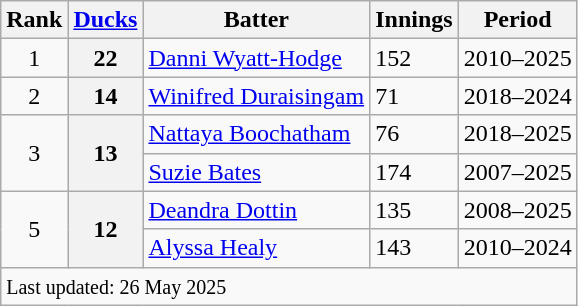<table class="wikitable sortable">
<tr>
<th scope="col">Rank</th>
<th scope="col"><a href='#'>Ducks</a></th>
<th scope="col">Batter</th>
<th scope="col">Innings</th>
<th scope="col">Period</th>
</tr>
<tr>
<td align=center>1</td>
<th scope=row>22</th>
<td> <a href='#'>Danni Wyatt-Hodge</a></td>
<td>152</td>
<td>2010–2025</td>
</tr>
<tr>
<td align=center>2</td>
<th scope=row>14</th>
<td> <a href='#'>Winifred Duraisingam</a></td>
<td>71</td>
<td>2018–2024</td>
</tr>
<tr>
<td align=center rowspan=2>3</td>
<th scope=row rowspan=2>13</th>
<td> <a href='#'>Nattaya Boochatham</a></td>
<td>76</td>
<td>2018–2025</td>
</tr>
<tr>
<td> <a href='#'>Suzie Bates</a></td>
<td>174</td>
<td>2007–2025</td>
</tr>
<tr>
<td align=center rowspan=2>5</td>
<th scope=row rowspan=2>12</th>
<td> <a href='#'>Deandra Dottin</a></td>
<td>135</td>
<td>2008–2025</td>
</tr>
<tr>
<td> <a href='#'>Alyssa Healy</a></td>
<td>143</td>
<td>2010–2024</td>
</tr>
<tr>
<td colspan="5" scope="row" style="text-align:left;"><small>Last updated: 26 May 2025</small></td>
</tr>
</table>
